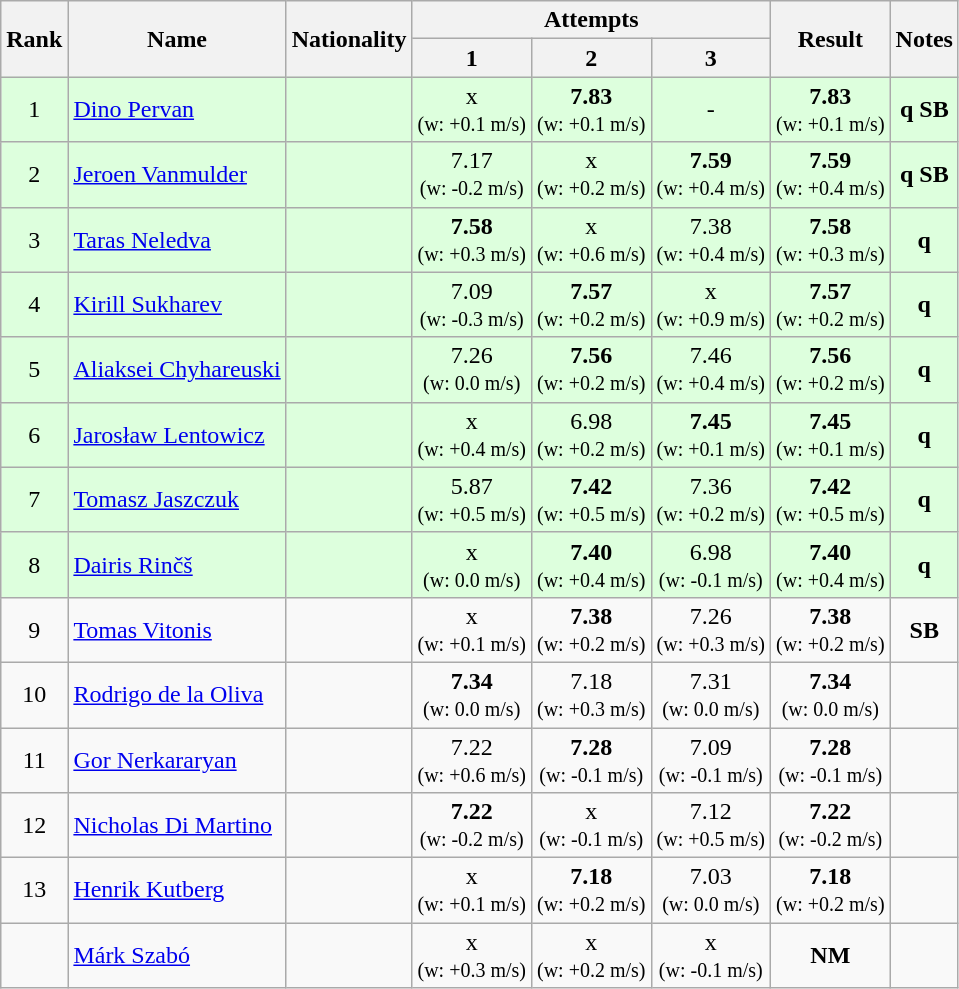<table class="wikitable sortable" style="text-align:center">
<tr>
<th rowspan=2>Rank</th>
<th rowspan=2>Name</th>
<th rowspan=2>Nationality</th>
<th colspan=3>Attempts</th>
<th rowspan=2>Result</th>
<th rowspan=2>Notes</th>
</tr>
<tr>
<th>1</th>
<th>2</th>
<th>3</th>
</tr>
<tr bgcolor=ddffdd>
<td>1</td>
<td align=left><a href='#'>Dino Pervan</a></td>
<td align=left></td>
<td>x <br><small>(w: +0.1 m/s)</small></td>
<td><strong>7.83</strong> <br><small>(w: +0.1 m/s)</small></td>
<td>-</td>
<td><strong>7.83</strong> <br><small>(w: +0.1 m/s)</small></td>
<td><strong>q SB</strong></td>
</tr>
<tr bgcolor=ddffdd>
<td>2</td>
<td align=left><a href='#'>Jeroen Vanmulder</a></td>
<td align=left></td>
<td>7.17 <br><small>(w: -0.2 m/s)</small></td>
<td>x <br><small>(w: +0.2 m/s)</small></td>
<td><strong>7.59</strong> <br><small>(w: +0.4 m/s)</small></td>
<td><strong>7.59</strong> <br><small>(w: +0.4 m/s)</small></td>
<td><strong>q SB</strong></td>
</tr>
<tr bgcolor=ddffdd>
<td>3</td>
<td align=left><a href='#'>Taras Neledva</a></td>
<td align=left></td>
<td><strong>7.58</strong> <br><small>(w: +0.3 m/s)</small></td>
<td>x <br><small>(w: +0.6 m/s)</small></td>
<td>7.38 <br><small>(w: +0.4 m/s)</small></td>
<td><strong>7.58</strong> <br><small>(w: +0.3 m/s)</small></td>
<td><strong>q</strong></td>
</tr>
<tr bgcolor=ddffdd>
<td>4</td>
<td align=left><a href='#'>Kirill Sukharev</a></td>
<td align=left></td>
<td>7.09 <br><small>(w: -0.3 m/s)</small></td>
<td><strong>7.57</strong> <br><small>(w: +0.2 m/s)</small></td>
<td>x <br><small>(w: +0.9 m/s)</small></td>
<td><strong>7.57</strong> <br><small>(w: +0.2 m/s)</small></td>
<td><strong>q</strong></td>
</tr>
<tr bgcolor=ddffdd>
<td>5</td>
<td align=left><a href='#'>Aliaksei Chyhareuski</a></td>
<td align=left></td>
<td>7.26 <br><small>(w: 0.0 m/s)</small></td>
<td><strong>7.56</strong> <br><small>(w: +0.2 m/s)</small></td>
<td>7.46 <br><small>(w: +0.4 m/s)</small></td>
<td><strong>7.56</strong> <br><small>(w: +0.2 m/s)</small></td>
<td><strong>q</strong></td>
</tr>
<tr bgcolor=ddffdd>
<td>6</td>
<td align=left><a href='#'>Jarosław Lentowicz</a></td>
<td align=left></td>
<td>x <br><small>(w: +0.4 m/s)</small></td>
<td>6.98 <br><small>(w: +0.2 m/s)</small></td>
<td><strong>7.45</strong> <br><small>(w: +0.1 m/s)</small></td>
<td><strong>7.45</strong> <br><small>(w: +0.1 m/s)</small></td>
<td><strong>q</strong></td>
</tr>
<tr bgcolor=ddffdd>
<td>7</td>
<td align=left><a href='#'>Tomasz Jaszczuk</a></td>
<td align=left></td>
<td>5.87 <br><small>(w: +0.5 m/s)</small></td>
<td><strong>7.42</strong> <br><small>(w: +0.5 m/s)</small></td>
<td>7.36 <br><small>(w: +0.2 m/s)</small></td>
<td><strong>7.42</strong> <br><small>(w: +0.5 m/s)</small></td>
<td><strong>q</strong></td>
</tr>
<tr bgcolor=ddffdd>
<td>8</td>
<td align=left><a href='#'>Dairis Rinčš</a></td>
<td align=left></td>
<td>x <br><small>(w: 0.0 m/s)</small></td>
<td><strong>7.40</strong> <br><small>(w: +0.4 m/s)</small></td>
<td>6.98 <br><small>(w: -0.1 m/s)</small></td>
<td><strong>7.40</strong> <br><small>(w: +0.4 m/s)</small></td>
<td><strong>q</strong></td>
</tr>
<tr>
<td>9</td>
<td align=left><a href='#'>Tomas Vitonis</a></td>
<td align=left></td>
<td>x <br><small>(w: +0.1 m/s)</small></td>
<td><strong>7.38</strong> <br><small>(w: +0.2 m/s)</small></td>
<td>7.26 <br><small>(w: +0.3 m/s)</small></td>
<td><strong>7.38</strong> <br><small>(w: +0.2 m/s)</small></td>
<td><strong>SB</strong></td>
</tr>
<tr>
<td>10</td>
<td align=left><a href='#'>Rodrigo de la Oliva</a></td>
<td align=left></td>
<td><strong>7.34</strong> <br><small>(w: 0.0 m/s)</small></td>
<td>7.18 <br><small>(w: +0.3 m/s)</small></td>
<td>7.31 <br><small>(w: 0.0 m/s)</small></td>
<td><strong>7.34</strong> <br><small>(w: 0.0 m/s)</small></td>
<td></td>
</tr>
<tr>
<td>11</td>
<td align=left><a href='#'>Gor Nerkararyan</a></td>
<td align=left></td>
<td>7.22 <br><small>(w: +0.6 m/s)</small></td>
<td><strong>7.28</strong> <br><small>(w: -0.1 m/s)</small></td>
<td>7.09 <br><small>(w: -0.1 m/s)</small></td>
<td><strong>7.28</strong> <br><small>(w: -0.1 m/s)</small></td>
<td></td>
</tr>
<tr>
<td>12</td>
<td align=left><a href='#'>Nicholas Di Martino</a></td>
<td align=left></td>
<td><strong>7.22</strong> <br><small>(w: -0.2 m/s)</small></td>
<td>x <br><small>(w: -0.1 m/s)</small></td>
<td>7.12 <br><small>(w: +0.5 m/s)</small></td>
<td><strong>7.22</strong> <br><small>(w: -0.2 m/s)</small></td>
<td></td>
</tr>
<tr>
<td>13</td>
<td align=left><a href='#'>Henrik Kutberg</a></td>
<td align=left></td>
<td>x <br><small>(w: +0.1 m/s)</small></td>
<td><strong>7.18</strong> <br><small>(w: +0.2 m/s)</small></td>
<td>7.03 <br><small>(w: 0.0 m/s)</small></td>
<td><strong>7.18</strong> <br><small>(w: +0.2 m/s)</small></td>
<td></td>
</tr>
<tr>
<td></td>
<td align=left><a href='#'>Márk Szabó</a></td>
<td align=left></td>
<td>x <br><small>(w: +0.3 m/s)</small></td>
<td>x <br><small>(w: +0.2 m/s)</small></td>
<td>x <br><small>(w: -0.1 m/s)</small></td>
<td><strong>NM</strong></td>
<td></td>
</tr>
</table>
